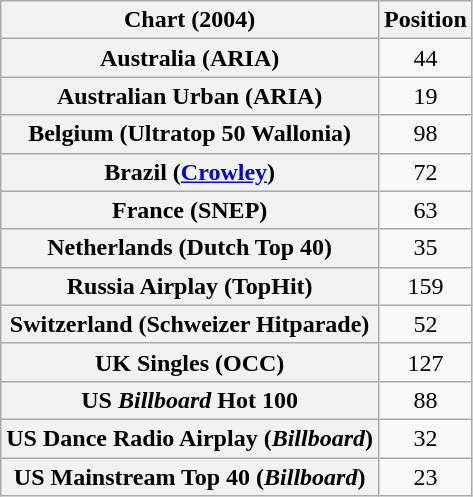<table class="wikitable sortable plainrowheaders" style="text-align:center">
<tr>
<th scope="col">Chart (2004)</th>
<th scope="col">Position</th>
</tr>
<tr>
<th scope="row">Australia (ARIA)</th>
<td>44</td>
</tr>
<tr>
<th scope="row">Australian Urban (ARIA)</th>
<td>19</td>
</tr>
<tr>
<th scope="row">Belgium (Ultratop 50 Wallonia)</th>
<td>98</td>
</tr>
<tr>
<th scope="row">Brazil (<a href='#'>Crowley</a>)</th>
<td>72</td>
</tr>
<tr>
<th scope="row">France (SNEP)</th>
<td>63</td>
</tr>
<tr>
<th scope="row">Netherlands (Dutch Top 40)</th>
<td>35</td>
</tr>
<tr>
<th scope="row">Russia Airplay (TopHit)</th>
<td>159</td>
</tr>
<tr>
<th scope="row">Switzerland (Schweizer Hitparade)</th>
<td>52</td>
</tr>
<tr>
<th scope="row">UK Singles (OCC)</th>
<td>127</td>
</tr>
<tr>
<th scope="row">US <em>Billboard</em> Hot 100</th>
<td>88</td>
</tr>
<tr>
<th scope="row">US Dance Radio Airplay (<em>Billboard</em>)</th>
<td>32</td>
</tr>
<tr>
<th scope="row">US Mainstream Top 40 (<em>Billboard</em>)</th>
<td>23</td>
</tr>
</table>
